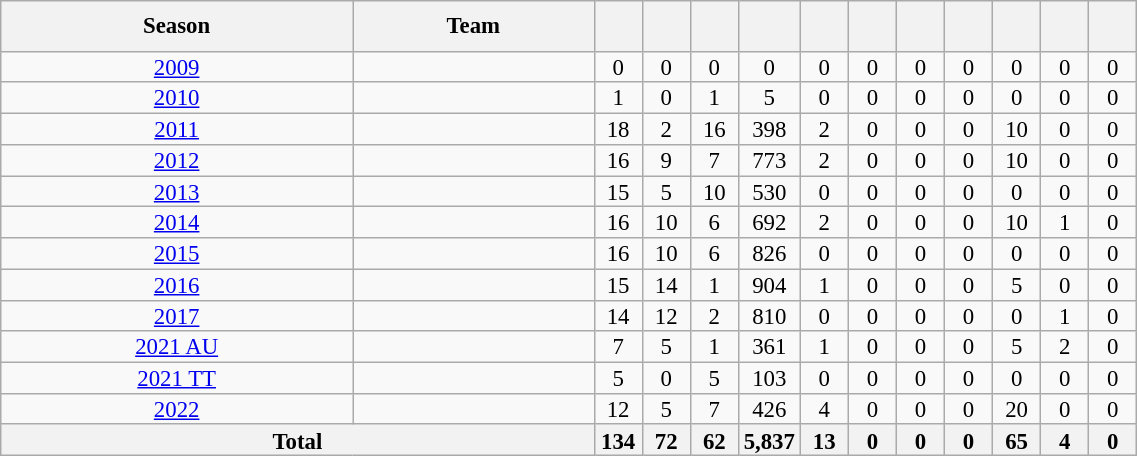<table class="wikitable" style="text-align:center; line-height:90%; font-size:95%; width:60%;">
<tr style="line-height:175%;">
<th>Season</th>
<th>Team</th>
<th style="width:25px;"></th>
<th style="width:25px;"></th>
<th style="width:25px;"></th>
<th style="width:25px;"></th>
<th style="width:25px;"></th>
<th style="width:25px;"></th>
<th style="width:25px;"></th>
<th style="width:25px;"></th>
<th style="width:25px;"></th>
<th style="width:25px;"></th>
<th style="width:25px;"></th>
</tr>
<tr>
<td><a href='#'>2009</a></td>
<td></td>
<td>0</td>
<td>0</td>
<td>0</td>
<td>0</td>
<td>0</td>
<td>0</td>
<td>0</td>
<td>0</td>
<td>0</td>
<td>0</td>
<td>0</td>
</tr>
<tr>
<td><a href='#'>2010</a></td>
<td></td>
<td>1</td>
<td>0</td>
<td>1</td>
<td>5</td>
<td>0</td>
<td>0</td>
<td>0</td>
<td>0</td>
<td>0</td>
<td>0</td>
<td>0</td>
</tr>
<tr>
<td><a href='#'>2011</a></td>
<td></td>
<td>18</td>
<td>2</td>
<td>16</td>
<td>398</td>
<td>2</td>
<td>0</td>
<td>0</td>
<td>0</td>
<td>10</td>
<td>0</td>
<td>0</td>
</tr>
<tr>
<td><a href='#'>2012</a></td>
<td></td>
<td>16</td>
<td>9</td>
<td>7</td>
<td>773</td>
<td>2</td>
<td>0</td>
<td>0</td>
<td>0</td>
<td>10</td>
<td>0</td>
<td>0</td>
</tr>
<tr>
<td><a href='#'>2013</a></td>
<td></td>
<td>15</td>
<td>5</td>
<td>10</td>
<td>530</td>
<td>0</td>
<td>0</td>
<td>0</td>
<td>0</td>
<td>0</td>
<td>0</td>
<td>0</td>
</tr>
<tr>
<td><a href='#'>2014</a></td>
<td></td>
<td>16</td>
<td>10</td>
<td>6</td>
<td>692</td>
<td>2</td>
<td>0</td>
<td>0</td>
<td>0</td>
<td>10</td>
<td>1</td>
<td>0</td>
</tr>
<tr>
<td><a href='#'>2015</a></td>
<td></td>
<td>16</td>
<td>10</td>
<td>6</td>
<td>826</td>
<td>0</td>
<td>0</td>
<td>0</td>
<td>0</td>
<td>0</td>
<td>0</td>
<td>0</td>
</tr>
<tr>
<td><a href='#'>2016</a></td>
<td></td>
<td>15</td>
<td>14</td>
<td>1</td>
<td>904</td>
<td>1</td>
<td>0</td>
<td>0</td>
<td>0</td>
<td>5</td>
<td>0</td>
<td>0</td>
</tr>
<tr>
<td><a href='#'>2017</a></td>
<td></td>
<td>14</td>
<td>12</td>
<td>2</td>
<td>810</td>
<td>0</td>
<td>0</td>
<td>0</td>
<td>0</td>
<td>0</td>
<td>1</td>
<td>0</td>
</tr>
<tr>
<td><a href='#'>2021 AU</a></td>
<td></td>
<td>7</td>
<td>5</td>
<td>1</td>
<td>361</td>
<td>1</td>
<td>0</td>
<td>0</td>
<td>0</td>
<td>5</td>
<td>2</td>
<td>0</td>
</tr>
<tr>
<td><a href='#'>2021 TT</a></td>
<td></td>
<td>5</td>
<td>0</td>
<td>5</td>
<td>103</td>
<td>0</td>
<td>0</td>
<td>0</td>
<td>0</td>
<td>0</td>
<td>0</td>
<td>0</td>
</tr>
<tr>
<td><a href='#'>2022</a></td>
<td></td>
<td>12</td>
<td>5</td>
<td>7</td>
<td>426</td>
<td>4</td>
<td>0</td>
<td>0</td>
<td>0</td>
<td>20</td>
<td>0</td>
<td>0</td>
</tr>
<tr>
<th colspan="2">Total</th>
<th>134</th>
<th>72</th>
<th>62</th>
<th>5,837</th>
<th>13</th>
<th>0</th>
<th>0</th>
<th>0</th>
<th>65</th>
<th>4</th>
<th>0</th>
</tr>
</table>
